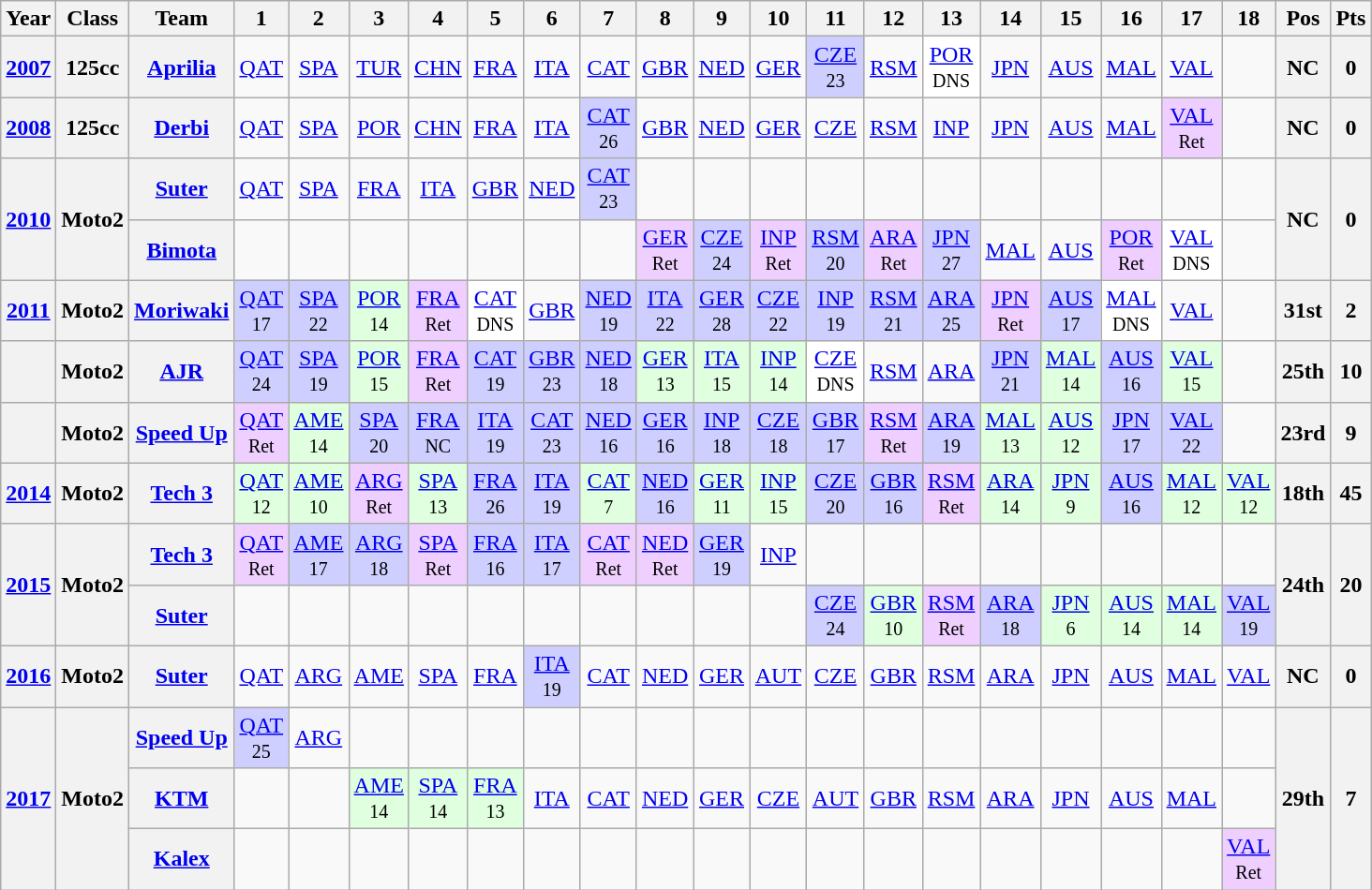<table class="wikitable" style="text-align:center;">
<tr>
<th>Year</th>
<th>Class</th>
<th>Team</th>
<th>1</th>
<th>2</th>
<th>3</th>
<th>4</th>
<th>5</th>
<th>6</th>
<th>7</th>
<th>8</th>
<th>9</th>
<th>10</th>
<th>11</th>
<th>12</th>
<th>13</th>
<th>14</th>
<th>15</th>
<th>16</th>
<th>17</th>
<th>18</th>
<th>Pos</th>
<th>Pts</th>
</tr>
<tr>
<th><a href='#'>2007</a></th>
<th>125cc</th>
<th><a href='#'>Aprilia</a></th>
<td><a href='#'>QAT</a></td>
<td><a href='#'>SPA</a></td>
<td><a href='#'>TUR</a></td>
<td><a href='#'>CHN</a></td>
<td><a href='#'>FRA</a></td>
<td><a href='#'>ITA</a></td>
<td><a href='#'>CAT</a></td>
<td><a href='#'>GBR</a></td>
<td><a href='#'>NED</a></td>
<td><a href='#'>GER</a></td>
<td style="background:#CFCFFF;"><a href='#'>CZE</a><br><small>23</small></td>
<td><a href='#'>RSM</a></td>
<td style="background:#FFFFFF;"><a href='#'>POR</a><br><small>DNS</small></td>
<td><a href='#'>JPN</a></td>
<td><a href='#'>AUS</a></td>
<td><a href='#'>MAL</a></td>
<td><a href='#'>VAL</a></td>
<td></td>
<th>NC</th>
<th>0</th>
</tr>
<tr>
<th><a href='#'>2008</a></th>
<th>125cc</th>
<th><a href='#'>Derbi</a></th>
<td><a href='#'>QAT</a></td>
<td><a href='#'>SPA</a></td>
<td><a href='#'>POR</a></td>
<td><a href='#'>CHN</a></td>
<td><a href='#'>FRA</a></td>
<td><a href='#'>ITA</a></td>
<td style="background:#CFCFFF;"><a href='#'>CAT</a><br><small>26</small></td>
<td><a href='#'>GBR</a></td>
<td><a href='#'>NED</a></td>
<td><a href='#'>GER</a></td>
<td><a href='#'>CZE</a></td>
<td><a href='#'>RSM</a></td>
<td><a href='#'>INP</a></td>
<td><a href='#'>JPN</a></td>
<td><a href='#'>AUS</a></td>
<td><a href='#'>MAL</a></td>
<td style="background:#EFCFFF;"><a href='#'>VAL</a><br><small>Ret</small></td>
<td></td>
<th>NC</th>
<th>0</th>
</tr>
<tr>
<th rowspan=2><a href='#'>2010</a></th>
<th rowspan=2>Moto2</th>
<th><a href='#'>Suter</a></th>
<td><a href='#'>QAT</a></td>
<td><a href='#'>SPA</a></td>
<td><a href='#'>FRA</a></td>
<td><a href='#'>ITA</a></td>
<td><a href='#'>GBR</a></td>
<td><a href='#'>NED</a></td>
<td style="background:#CFCFFF;"><a href='#'>CAT</a><br><small>23</small></td>
<td></td>
<td></td>
<td></td>
<td></td>
<td></td>
<td></td>
<td></td>
<td></td>
<td></td>
<td></td>
<td></td>
<th rowspan=2>NC</th>
<th rowspan=2>0</th>
</tr>
<tr>
<th><a href='#'>Bimota</a></th>
<td></td>
<td></td>
<td></td>
<td></td>
<td></td>
<td></td>
<td></td>
<td style="background:#EFCFFF;"><a href='#'>GER</a><br><small>Ret</small></td>
<td style="background:#CFCFFF;"><a href='#'>CZE</a><br><small>24</small></td>
<td style="background:#EFCFFF;"><a href='#'>INP</a><br><small>Ret</small></td>
<td style="background:#CFCFFF;"><a href='#'>RSM</a><br><small>20</small></td>
<td style="background:#EFCFFF;"><a href='#'>ARA</a><br><small>Ret</small></td>
<td style="background:#CFCFFF;"><a href='#'>JPN</a><br><small>27</small></td>
<td><a href='#'>MAL</a></td>
<td><a href='#'>AUS</a></td>
<td style="background:#EFCFFF;"><a href='#'>POR</a><br><small>Ret</small></td>
<td style="background:#FFFFFF;"><a href='#'>VAL</a><br><small>DNS</small></td>
<td></td>
</tr>
<tr>
<th><a href='#'>2011</a></th>
<th>Moto2</th>
<th><a href='#'>Moriwaki</a></th>
<td style="background:#CFCFFF;"><a href='#'>QAT</a><br><small>17</small></td>
<td style="background:#CFCFFF;"><a href='#'>SPA</a><br><small>22</small></td>
<td style="background:#DFFFDF;"><a href='#'>POR</a><br><small>14</small></td>
<td style="background:#EFCFFF;"><a href='#'>FRA</a><br><small>Ret</small></td>
<td style="background:#FFFFFF;"><a href='#'>CAT</a><br><small>DNS</small></td>
<td><a href='#'>GBR</a></td>
<td style="background:#CFCFFF;"><a href='#'>NED</a><br><small>19</small></td>
<td style="background:#CFCFFF;"><a href='#'>ITA</a><br><small>22</small></td>
<td style="background:#CFCFFF;"><a href='#'>GER</a><br><small>28</small></td>
<td style="background:#CFCFFF;"><a href='#'>CZE</a><br><small>22</small></td>
<td style="background:#CFCFFF;"><a href='#'>INP</a><br><small>19</small></td>
<td style="background:#CFCFFF;"><a href='#'>RSM</a><br><small>21</small></td>
<td style="background:#CFCFFF;"><a href='#'>ARA</a><br><small>25</small></td>
<td style="background:#EFCFFF;"><a href='#'>JPN</a><br><small>Ret</small></td>
<td style="background:#CFCFFF;"><a href='#'>AUS</a><br><small>17</small></td>
<td style="background:#FFFFFF;"><a href='#'>MAL</a><br><small>DNS</small></td>
<td><a href='#'>VAL</a></td>
<td></td>
<th>31st</th>
<th>2</th>
</tr>
<tr>
<th></th>
<th>Moto2</th>
<th><a href='#'>AJR</a></th>
<td style="background:#CFCFFF;"><a href='#'>QAT</a><br><small>24</small></td>
<td style="background:#CFCFFF;"><a href='#'>SPA</a><br><small>19</small></td>
<td style="background:#DFFFDF;"><a href='#'>POR</a><br><small>15</small></td>
<td style="background:#EFCFFF;"><a href='#'>FRA</a><br><small>Ret</small></td>
<td style="background:#CFCFFF;"><a href='#'>CAT</a><br><small>19</small></td>
<td style="background:#CFCFFF;"><a href='#'>GBR</a><br><small>23</small></td>
<td style="background:#CFCFFF;"><a href='#'>NED</a><br><small>18</small></td>
<td style="background:#DFFFDF;"><a href='#'>GER</a><br><small>13</small></td>
<td style="background:#DFFFDF;"><a href='#'>ITA</a><br><small>15</small></td>
<td style="background:#DFFFDF;"><a href='#'>INP</a><br><small>14</small></td>
<td style="background:#FFFFFF;"><a href='#'>CZE</a><br><small>DNS</small></td>
<td><a href='#'>RSM</a></td>
<td><a href='#'>ARA</a></td>
<td style="background:#CFCFFF;"><a href='#'>JPN</a><br><small>21</small></td>
<td style="background:#DFFFDF;"><a href='#'>MAL</a><br><small>14</small></td>
<td style="background:#CFCFFF;"><a href='#'>AUS</a><br><small>16</small></td>
<td style="background:#DFFFDF;"><a href='#'>VAL</a><br><small>15</small></td>
<td></td>
<th>25th</th>
<th>10</th>
</tr>
<tr>
<th></th>
<th>Moto2</th>
<th><a href='#'>Speed Up</a></th>
<td style="background:#EFCFFF;"><a href='#'>QAT</a><br><small>Ret</small></td>
<td style="background:#DFFFDF;"><a href='#'>AME</a><br><small>14</small></td>
<td style="background:#CFCFFF;"><a href='#'>SPA</a><br><small>20</small></td>
<td style="background:#CFCFFF;"><a href='#'>FRA</a><br><small>NC</small></td>
<td style="background:#CFCFFF;"><a href='#'>ITA</a><br><small>19</small></td>
<td style="background:#CFCFFF;"><a href='#'>CAT</a><br><small>23</small></td>
<td style="background:#CFCFFF;"><a href='#'>NED</a><br><small>16</small></td>
<td style="background:#CFCFFF;"><a href='#'>GER</a><br><small>16</small></td>
<td style="background:#CFCFFF;"><a href='#'>INP</a><br><small>18</small></td>
<td style="background:#CFCFFF;"><a href='#'>CZE</a><br><small>18</small></td>
<td style="background:#CFCFFF;"><a href='#'>GBR</a><br><small>17</small></td>
<td style="background:#EFCFFF;"><a href='#'>RSM</a><br><small>Ret</small></td>
<td style="background:#CFCFFF;"><a href='#'>ARA</a><br><small>19</small></td>
<td style="background:#DFFFDF;"><a href='#'>MAL</a><br><small>13</small></td>
<td style="background:#DFFFDF;"><a href='#'>AUS</a><br><small>12</small></td>
<td style="background:#CFCFFF;"><a href='#'>JPN</a><br><small>17</small></td>
<td style="background:#cfcfff;"><a href='#'>VAL</a><br><small>22</small></td>
<td></td>
<th>23rd</th>
<th>9</th>
</tr>
<tr>
<th><a href='#'>2014</a></th>
<th>Moto2</th>
<th><a href='#'>Tech 3</a></th>
<td style="background:#DFFFDF;"><a href='#'>QAT</a><br><small>12</small></td>
<td style="background:#DFFFDF;"><a href='#'>AME</a><br><small>10</small></td>
<td style="background:#EFCFFF;"><a href='#'>ARG</a><br><small>Ret</small></td>
<td style="background:#DFFFDF;"><a href='#'>SPA</a><br><small>13</small></td>
<td style="background:#cfcfff;"><a href='#'>FRA</a><br><small>26</small></td>
<td style="background:#cfcfff;"><a href='#'>ITA</a><br><small>19</small></td>
<td style="background:#DFFFDF;"><a href='#'>CAT</a><br><small>7</small></td>
<td style="background:#cfcfff;"><a href='#'>NED</a><br><small>16</small></td>
<td style="background:#DFFFDF;"><a href='#'>GER</a><br><small>11</small></td>
<td style="background:#DFFFDF;"><a href='#'>INP</a><br><small>15</small></td>
<td style="background:#CFCFFF;"><a href='#'>CZE</a><br><small>20</small></td>
<td style="background:#CFCFFF;"><a href='#'>GBR</a><br><small>16</small></td>
<td style="background:#efcfff;"><a href='#'>RSM</a><br><small>Ret</small></td>
<td style="background:#DFFFDF;"><a href='#'>ARA</a><br><small>14</small></td>
<td style="background:#dfffdf;"><a href='#'>JPN</a><br><small>9</small></td>
<td style="background:#cfcfff;"><a href='#'>AUS</a><br><small>16</small></td>
<td style="background:#dfffdf;"><a href='#'>MAL</a><br><small>12</small></td>
<td style="background:#dfffdf;"><a href='#'>VAL</a><br><small>12</small></td>
<th>18th</th>
<th>45</th>
</tr>
<tr>
<th rowspan=2><a href='#'>2015</a></th>
<th rowspan=2>Moto2</th>
<th><a href='#'>Tech 3</a></th>
<td style="background:#efcfff;"><a href='#'>QAT</a><br><small>Ret</small></td>
<td style="background:#cfcfff;"><a href='#'>AME</a><br><small>17</small></td>
<td style="background:#cfcfff;"><a href='#'>ARG</a><br><small>18</small></td>
<td style="background:#efcfff;"><a href='#'>SPA</a><br><small>Ret</small></td>
<td style="background:#cfcfff;"><a href='#'>FRA</a><br><small>16</small></td>
<td style="background:#cfcfff;"><a href='#'>ITA</a><br><small>17</small></td>
<td style="background:#efcfff;"><a href='#'>CAT</a><br><small>Ret</small></td>
<td style="background:#efcfff;"><a href='#'>NED</a><br><small>Ret</small></td>
<td style="background:#cfcfff;"><a href='#'>GER</a><br><small>19</small></td>
<td><a href='#'>INP</a></td>
<td></td>
<td></td>
<td></td>
<td></td>
<td></td>
<td></td>
<td></td>
<td></td>
<th rowspan=2>24th</th>
<th rowspan=2>20</th>
</tr>
<tr>
<th><a href='#'>Suter</a></th>
<td></td>
<td></td>
<td></td>
<td></td>
<td></td>
<td></td>
<td></td>
<td></td>
<td></td>
<td></td>
<td style="background:#cfcfff;"><a href='#'>CZE</a><br><small>24</small></td>
<td style="background:#dfffdf;"><a href='#'>GBR</a><br><small>10</small></td>
<td style="background:#efcfff;"><a href='#'>RSM</a><br><small>Ret</small></td>
<td style="background:#cfcfff;"><a href='#'>ARA</a><br><small>18</small></td>
<td style="background:#dfffdf;"><a href='#'>JPN</a><br><small>6</small></td>
<td style="background:#dfffdf;"><a href='#'>AUS</a><br><small>14</small></td>
<td style="background:#dfffdf;"><a href='#'>MAL</a><br><small>14</small></td>
<td style="background:#cfcfff;"><a href='#'>VAL</a><br><small>19</small></td>
</tr>
<tr>
<th><a href='#'>2016</a></th>
<th>Moto2</th>
<th><a href='#'>Suter</a></th>
<td><a href='#'>QAT</a></td>
<td><a href='#'>ARG</a></td>
<td><a href='#'>AME</a></td>
<td><a href='#'>SPA</a></td>
<td><a href='#'>FRA</a></td>
<td style="background:#cfcfff;"><a href='#'>ITA</a><br><small>19</small></td>
<td><a href='#'>CAT</a></td>
<td><a href='#'>NED</a></td>
<td><a href='#'>GER</a></td>
<td><a href='#'>AUT</a></td>
<td><a href='#'>CZE</a></td>
<td><a href='#'>GBR</a></td>
<td><a href='#'>RSM</a></td>
<td><a href='#'>ARA</a></td>
<td><a href='#'>JPN</a></td>
<td><a href='#'>AUS</a></td>
<td><a href='#'>MAL</a></td>
<td><a href='#'>VAL</a></td>
<th>NC</th>
<th>0</th>
</tr>
<tr>
<th rowspan=3><a href='#'>2017</a></th>
<th rowspan=3>Moto2</th>
<th><a href='#'>Speed Up</a></th>
<td style="background:#CFCFFF;"><a href='#'>QAT</a><br><small>25</small></td>
<td><a href='#'>ARG</a></td>
<td></td>
<td></td>
<td></td>
<td></td>
<td></td>
<td></td>
<td></td>
<td></td>
<td></td>
<td></td>
<td></td>
<td></td>
<td></td>
<td></td>
<td></td>
<td></td>
<th rowspan=3>29th</th>
<th rowspan=3>7</th>
</tr>
<tr>
<th><a href='#'>KTM</a></th>
<td></td>
<td></td>
<td style="background:#dfffdf;"><a href='#'>AME</a><br><small>14</small></td>
<td style="background:#dfffdf;"><a href='#'>SPA</a><br><small>14</small></td>
<td style="background:#dfffdf;"><a href='#'>FRA</a><br><small>13</small></td>
<td><a href='#'>ITA</a></td>
<td><a href='#'>CAT</a></td>
<td><a href='#'>NED</a></td>
<td><a href='#'>GER</a></td>
<td><a href='#'>CZE</a></td>
<td><a href='#'>AUT</a></td>
<td><a href='#'>GBR</a></td>
<td><a href='#'>RSM</a></td>
<td><a href='#'>ARA</a></td>
<td><a href='#'>JPN</a></td>
<td><a href='#'>AUS</a></td>
<td><a href='#'>MAL</a></td>
<td></td>
</tr>
<tr>
<th><a href='#'>Kalex</a></th>
<td></td>
<td></td>
<td></td>
<td></td>
<td></td>
<td></td>
<td></td>
<td></td>
<td></td>
<td></td>
<td></td>
<td></td>
<td></td>
<td></td>
<td></td>
<td></td>
<td></td>
<td style="background:#efcfff;"><a href='#'>VAL</a><br><small>Ret</small></td>
</tr>
</table>
